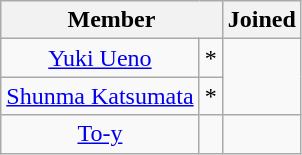<table class="wikitable sortable" style="text-align:center;">
<tr>
<th colspan="2">Member</th>
<th>Joined</th>
</tr>
<tr>
<td><a href='#'>Yuki Ueno</a></td>
<td>*</td>
<td rowspan=2></td>
</tr>
<tr>
<td><a href='#'>Shunma Katsumata</a></td>
<td>*</td>
</tr>
<tr>
<td><a href='#'>To-y</a></td>
<td></td>
<td></td>
</tr>
</table>
